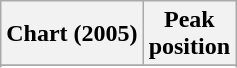<table class="wikitable sortable plainrowheaders">
<tr>
<th scope="col">Chart (2005)</th>
<th scope="col">Peak<br>position</th>
</tr>
<tr>
</tr>
<tr>
</tr>
<tr>
</tr>
<tr>
</tr>
<tr>
</tr>
</table>
